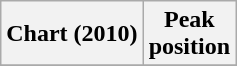<table class="wikitable">
<tr>
<th>Chart (2010)</th>
<th>Peak<br>position</th>
</tr>
<tr>
</tr>
</table>
